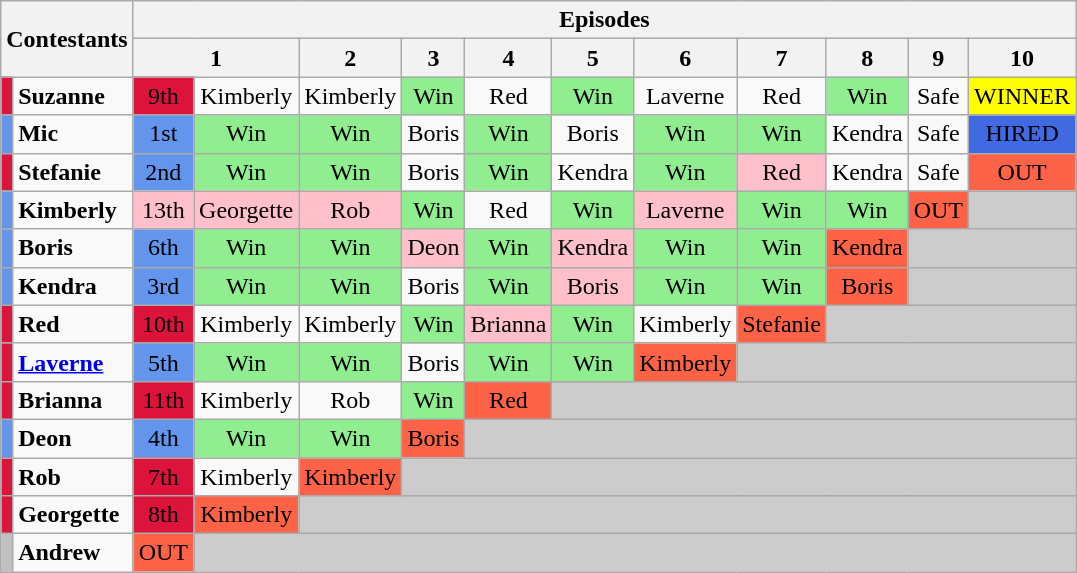<table class="wikitable" style="text-align:center">
<tr>
<th rowspan=2 colspan=2>Contestants</th>
<th colspan=11>Episodes</th>
</tr>
<tr>
<th colspan=2>1</th>
<th>2</th>
<th>3</th>
<th>4</th>
<th>5</th>
<th>6</th>
<th>7</th>
<th>8</th>
<th>9</th>
<th>10</th>
</tr>
<tr>
<td style="background:crimson;"></td>
<td align="left"><strong>Suzanne</strong></td>
<td style="background:crimson;">9th</td>
<td>Kimberly</td>
<td>Kimberly</td>
<td style="background:lightgreen;">Win</td>
<td>Red</td>
<td style="background:lightgreen;">Win</td>
<td>Laverne</td>
<td>Red</td>
<td style="background:lightgreen;">Win</td>
<td>Safe</td>
<td style="background:yellow;">WINNER</td>
</tr>
<tr>
<td style="background:cornflowerblue;"></td>
<td align="left"><strong>Mic</strong></td>
<td style="background:cornflowerblue;">1st</td>
<td style="background:lightgreen;">Win</td>
<td style="background:lightgreen;">Win</td>
<td>Boris</td>
<td style="background:lightgreen;">Win</td>
<td>Boris</td>
<td style="background:lightgreen;">Win</td>
<td style="background:lightgreen;">Win</td>
<td>Kendra</td>
<td>Safe</td>
<td style="background:royalblue;">HIRED</td>
</tr>
<tr>
<td style="background:crimson;"></td>
<td align="left"><strong>Stefanie</strong></td>
<td style="background:cornflowerblue;">2nd</td>
<td style="background:lightgreen;">Win</td>
<td style="background:lightgreen;">Win</td>
<td>Boris</td>
<td style="background:lightgreen;">Win</td>
<td>Kendra</td>
<td style="background:lightgreen;">Win</td>
<td style="background:pink;">Red</td>
<td>Kendra</td>
<td>Safe</td>
<td style="background:tomato;">OUT</td>
</tr>
<tr>
<td style="background:cornflowerblue;"></td>
<td align="left"><strong>Kimberly</strong></td>
<td style="background:pink;">13th</td>
<td style="background:pink;">Georgette</td>
<td style="background:pink;">Rob</td>
<td style="background:lightgreen;">Win</td>
<td>Red</td>
<td style="background:lightgreen;">Win</td>
<td style="background:pink;">Laverne</td>
<td style="background:lightgreen;">Win</td>
<td style="background:lightgreen;">Win</td>
<td style="background:tomato;">OUT</td>
<td style="background:#ccc;"></td>
</tr>
<tr>
<td style="background:cornflowerblue;"></td>
<td align="left"><strong>Boris</strong></td>
<td style="background:cornflowerblue;">6th</td>
<td style="background:lightgreen;">Win</td>
<td style="background:lightgreen;">Win</td>
<td style="background:pink;">Deon</td>
<td style="background:lightgreen;">Win</td>
<td style="background:pink;">Kendra</td>
<td style="background:lightgreen;">Win</td>
<td style="background:lightgreen;">Win</td>
<td style="background:tomato;">Kendra</td>
<td colspan="2" style="background:#ccc;"></td>
</tr>
<tr>
<td style="background:cornflowerblue;"></td>
<td align="left"><strong>Kendra</strong></td>
<td style="background:cornflowerblue;">3rd</td>
<td style="background:lightgreen;">Win</td>
<td style="background:lightgreen;">Win</td>
<td>Boris</td>
<td style="background:lightgreen;">Win</td>
<td style="background:pink;">Boris</td>
<td style="background:lightgreen;">Win</td>
<td style="background:lightgreen;">Win</td>
<td style="background:tomato;">Boris</td>
<td colspan="2" style="background:#ccc;"></td>
</tr>
<tr>
<td style="background:crimson;"></td>
<td align="left"><strong>Red</strong></td>
<td style="background:crimson;">10th</td>
<td>Kimberly</td>
<td>Kimberly</td>
<td style="background:lightgreen;">Win</td>
<td style="background:pink;">Brianna</td>
<td style="background:lightgreen;">Win</td>
<td>Kimberly</td>
<td style="background:tomato;">Stefanie</td>
<td colspan="3" style="background:#ccc;"></td>
</tr>
<tr>
<td style="background:crimson;"></td>
<td align="left"><strong><a href='#'>Laverne</a></strong></td>
<td style="background:cornflowerblue;">5th</td>
<td style="background:lightgreen;">Win</td>
<td style="background:lightgreen;">Win</td>
<td>Boris</td>
<td style="background:lightgreen;">Win</td>
<td style="background:lightgreen;">Win</td>
<td style="background:tomato;">Kimberly</td>
<td colspan="4" style="background:#ccc;"></td>
</tr>
<tr>
<td style="background:crimson;"></td>
<td align="left"><strong>Brianna</strong></td>
<td style="background:crimson;">11th</td>
<td>Kimberly</td>
<td>Rob</td>
<td style="background:lightgreen;">Win</td>
<td style="background:tomato;">Red</td>
<td colspan="6" style="background:#ccc;"></td>
</tr>
<tr>
<td style="background:cornflowerblue;"></td>
<td align="left"><strong>Deon</strong></td>
<td style="background:cornflowerblue;">4th</td>
<td style="background:lightgreen;">Win</td>
<td style="background:lightgreen;">Win</td>
<td style="background:tomato;">Boris</td>
<td colspan="7" style="background:#ccc;"></td>
</tr>
<tr>
<td style="background:crimson;"></td>
<td align="left"><strong>Rob</strong></td>
<td style="background:crimson;">7th</td>
<td>Kimberly</td>
<td style="background:tomato;">Kimberly</td>
<td colspan="8" style="background:#ccc;"></td>
</tr>
<tr>
<td style="background:crimson;"></td>
<td align="left"><strong>Georgette</strong></td>
<td style="background:crimson;">8th</td>
<td style="background:tomato;">Kimberly</td>
<td colspan="9" style="background:#ccc;"></td>
</tr>
<tr>
<td style="background:silver;"></td>
<td align="left"><strong>Andrew</strong></td>
<td style="background:tomato;">OUT</td>
<td colspan="10" style="background:#ccc;"></td>
</tr>
</table>
